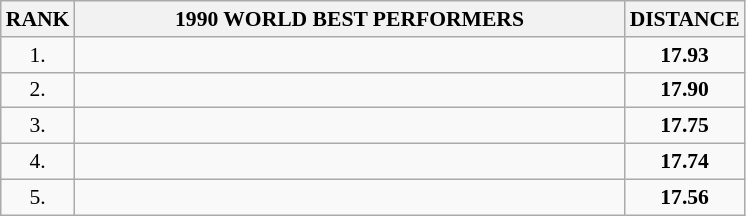<table class="wikitable" style="border-collapse: collapse; font-size: 90%;">
<tr>
<th>RANK</th>
<th align="center" style="width: 25em">1990 WORLD BEST PERFORMERS</th>
<th align="center" style="width: 5em">DISTANCE</th>
</tr>
<tr>
<td align="center">1.</td>
<td></td>
<td align="center"><strong>17.93</strong></td>
</tr>
<tr>
<td align="center">2.</td>
<td></td>
<td align="center"><strong>17.90</strong></td>
</tr>
<tr>
<td align="center">3.</td>
<td></td>
<td align="center"><strong>17.75</strong></td>
</tr>
<tr>
<td align="center">4.</td>
<td></td>
<td align="center"><strong>17.74</strong></td>
</tr>
<tr>
<td align="center">5.</td>
<td></td>
<td align="center"><strong>17.56</strong></td>
</tr>
</table>
